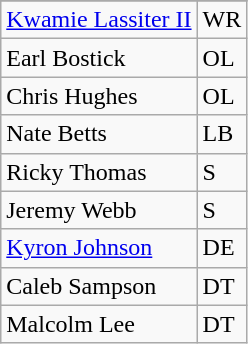<table class="wikitable">
<tr>
</tr>
<tr>
<td><a href='#'>Kwamie Lassiter II</a></td>
<td>WR</td>
</tr>
<tr>
<td>Earl Bostick</td>
<td>OL</td>
</tr>
<tr>
<td>Chris Hughes</td>
<td>OL</td>
</tr>
<tr>
<td>Nate Betts</td>
<td>LB</td>
</tr>
<tr>
<td>Ricky Thomas</td>
<td>S</td>
</tr>
<tr>
<td>Jeremy Webb</td>
<td>S</td>
</tr>
<tr>
<td><a href='#'>Kyron Johnson</a></td>
<td>DE</td>
</tr>
<tr>
<td>Caleb Sampson</td>
<td>DT</td>
</tr>
<tr>
<td>Malcolm Lee</td>
<td>DT</td>
</tr>
</table>
